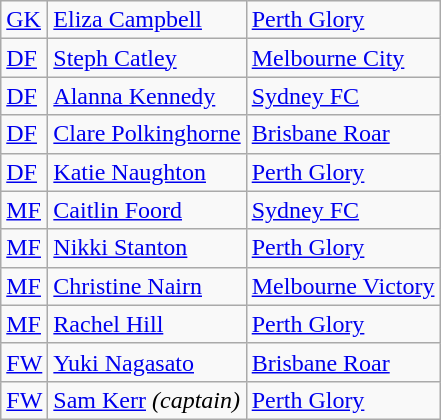<table class="wikitable">
<tr>
<td><a href='#'>GK</a></td>
<td> <a href='#'>Eliza Campbell</a></td>
<td><a href='#'>Perth Glory</a></td>
</tr>
<tr>
<td><a href='#'>DF</a></td>
<td> <a href='#'>Steph Catley</a></td>
<td><a href='#'>Melbourne City</a></td>
</tr>
<tr>
<td><a href='#'>DF</a></td>
<td> <a href='#'>Alanna Kennedy</a></td>
<td><a href='#'>Sydney FC</a></td>
</tr>
<tr>
<td><a href='#'>DF</a></td>
<td> <a href='#'>Clare Polkinghorne</a></td>
<td><a href='#'>Brisbane Roar</a></td>
</tr>
<tr>
<td><a href='#'>DF</a></td>
<td> <a href='#'>Katie Naughton</a></td>
<td><a href='#'>Perth Glory</a></td>
</tr>
<tr>
<td><a href='#'>MF</a></td>
<td> <a href='#'>Caitlin Foord</a></td>
<td><a href='#'>Sydney FC</a></td>
</tr>
<tr>
<td><a href='#'>MF</a></td>
<td> <a href='#'>Nikki Stanton</a></td>
<td><a href='#'>Perth Glory</a></td>
</tr>
<tr>
<td><a href='#'>MF</a></td>
<td> <a href='#'>Christine Nairn</a></td>
<td><a href='#'>Melbourne Victory</a></td>
</tr>
<tr>
<td><a href='#'>MF</a></td>
<td> <a href='#'>Rachel Hill</a></td>
<td><a href='#'>Perth Glory</a></td>
</tr>
<tr>
<td><a href='#'>FW</a></td>
<td> <a href='#'>Yuki Nagasato</a></td>
<td><a href='#'>Brisbane Roar</a></td>
</tr>
<tr>
<td><a href='#'>FW</a></td>
<td> <a href='#'>Sam Kerr</a> <em>(captain)</em></td>
<td><a href='#'>Perth Glory</a></td>
</tr>
</table>
